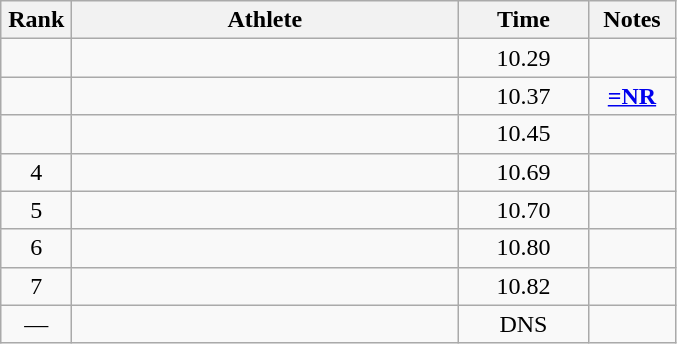<table class="wikitable sortable" style="text-align:center">
<tr>
<th width=40>Rank</th>
<th width=250>Athlete</th>
<th width=80>Time</th>
<th width=50>Notes</th>
</tr>
<tr>
<td></td>
<td align=left></td>
<td>10.29</td>
<td></td>
</tr>
<tr>
<td></td>
<td align=left></td>
<td>10.37</td>
<td><strong><a href='#'>=NR</a></strong></td>
</tr>
<tr>
<td></td>
<td align=left></td>
<td>10.45</td>
<td></td>
</tr>
<tr>
<td>4</td>
<td align=left></td>
<td>10.69</td>
<td></td>
</tr>
<tr>
<td>5</td>
<td align=left></td>
<td>10.70</td>
<td></td>
</tr>
<tr>
<td>6</td>
<td align=left></td>
<td>10.80</td>
<td></td>
</tr>
<tr>
<td>7</td>
<td align=left></td>
<td>10.82</td>
<td></td>
</tr>
<tr>
<td>—</td>
<td align=left></td>
<td>DNS</td>
<td></td>
</tr>
</table>
